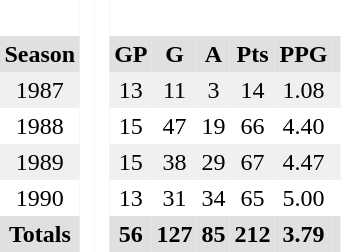<table BORDER="0" CELLPADDING="3" CELLSPACING="0">
<tr ALIGN="center" bgcolor="#e0e0e0">
<th colspan="1" bgcolor="#ffffff"> </th>
<th rowspan="99" bgcolor="#ffffff"> </th>
<th rowspan="99" bgcolor="#ffffff"> </th>
</tr>
<tr ALIGN="center" bgcolor="#e0e0e0">
<th>Season</th>
<th>GP</th>
<th>G</th>
<th>A</th>
<th>Pts</th>
<th>PPG</th>
<th></th>
</tr>
<tr ALIGN="center" bgcolor="#f0f0f0">
<td>1987</td>
<td>13</td>
<td>11</td>
<td>3</td>
<td>14</td>
<td>1.08</td>
<td></td>
</tr>
<tr ALIGN="center">
<td>1988</td>
<td>15</td>
<td>47</td>
<td>19</td>
<td>66</td>
<td>4.40</td>
<td></td>
</tr>
<tr ALIGN="center" bgcolor="#f0f0f0">
<td>1989</td>
<td>15</td>
<td>38</td>
<td>29</td>
<td>67</td>
<td>4.47</td>
<td></td>
</tr>
<tr ALIGN="center">
<td>1990</td>
<td>13</td>
<td>31</td>
<td>34</td>
<td>65</td>
<td>5.00</td>
<td></td>
</tr>
<tr ALIGN="center" bgcolor="#e0e0e0">
<th colspan="1.5">Totals</th>
<th>56</th>
<th>127</th>
<th>85</th>
<th>212</th>
<th>3.79</th>
<th></th>
</tr>
</table>
